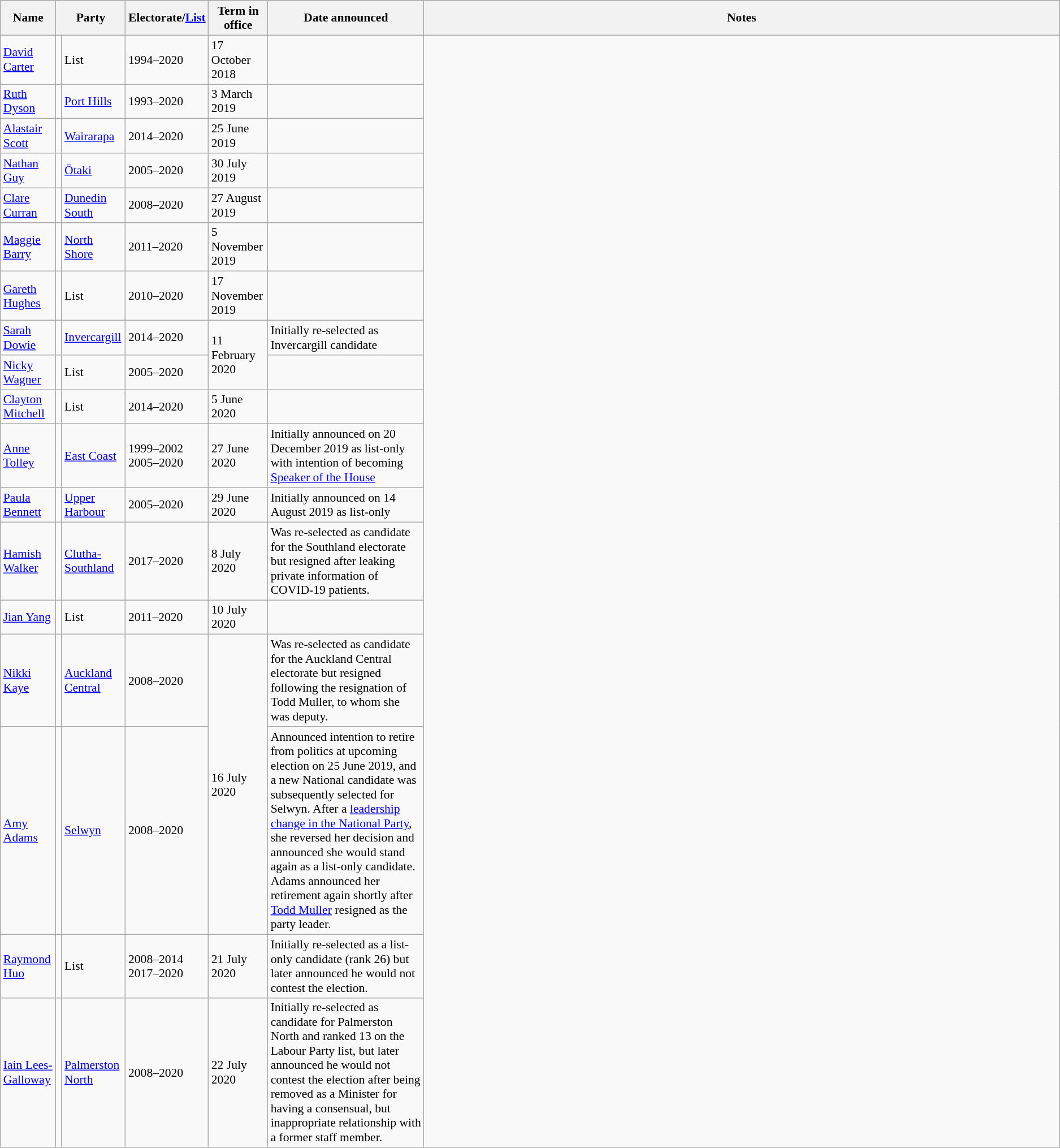<table class="wikitable sortable" style="font-size:90%;">
<tr>
<th>Name</th>
<th colspan=2>Party</th>
<th>Electorate/<a href='#'>List</a></th>
<th>Term in office</th>
<th>Date announced</th>
<th width=60%>Notes</th>
</tr>
<tr>
<td><a href='#'>David Carter</a></td>
<td></td>
<td>List</td>
<td>1994–2020</td>
<td>17 October 2018</td>
<td></td>
</tr>
<tr>
<td><a href='#'>Ruth Dyson</a></td>
<td></td>
<td><a href='#'>Port Hills</a></td>
<td>1993–2020</td>
<td>3 March 2019</td>
<td></td>
</tr>
<tr>
<td><a href='#'>Alastair Scott</a></td>
<td></td>
<td><a href='#'>Wairarapa</a></td>
<td>2014–2020</td>
<td>25 June 2019</td>
<td></td>
</tr>
<tr>
<td><a href='#'>Nathan Guy</a></td>
<td></td>
<td><a href='#'>Ōtaki</a></td>
<td>2005–2020</td>
<td>30 July 2019</td>
<td></td>
</tr>
<tr>
<td><a href='#'>Clare Curran</a></td>
<td></td>
<td><a href='#'>Dunedin South</a></td>
<td>2008–2020</td>
<td>27 August 2019</td>
<td></td>
</tr>
<tr>
<td><a href='#'>Maggie Barry</a></td>
<td></td>
<td><a href='#'>North Shore</a></td>
<td>2011–2020</td>
<td>5 November 2019</td>
<td></td>
</tr>
<tr>
<td><a href='#'>Gareth Hughes</a></td>
<td></td>
<td>List</td>
<td>2010–2020</td>
<td>17 November 2019</td>
<td></td>
</tr>
<tr>
<td><a href='#'>Sarah Dowie</a></td>
<td></td>
<td><a href='#'>Invercargill</a></td>
<td>2014–2020</td>
<td rowspan=2>11 February 2020</td>
<td>Initially re-selected as Invercargill candidate</td>
</tr>
<tr>
<td><a href='#'>Nicky Wagner</a></td>
<td></td>
<td>List</td>
<td>2005–2020</td>
<td></td>
</tr>
<tr>
<td><a href='#'>Clayton Mitchell</a></td>
<td></td>
<td>List</td>
<td>2014–2020</td>
<td>5 June 2020</td>
<td></td>
</tr>
<tr>
<td><a href='#'>Anne Tolley</a></td>
<td></td>
<td><a href='#'>East Coast</a></td>
<td>1999–2002<br>2005–2020</td>
<td>27 June 2020</td>
<td>Initially announced on 20 December 2019 as list-only with intention of becoming <a href='#'>Speaker of the House</a></td>
</tr>
<tr>
<td><a href='#'>Paula Bennett</a></td>
<td></td>
<td><a href='#'>Upper Harbour</a></td>
<td>2005–2020</td>
<td>29 June 2020</td>
<td>Initially announced on 14 August 2019 as list-only</td>
</tr>
<tr>
<td><a href='#'>Hamish Walker</a></td>
<td></td>
<td><a href='#'>Clutha-Southland</a></td>
<td>2017–2020</td>
<td>8 July 2020</td>
<td>Was re-selected as candidate for the Southland electorate but resigned after leaking private information of COVID-19 patients.</td>
</tr>
<tr>
<td><a href='#'>Jian Yang</a></td>
<td></td>
<td>List</td>
<td>2011–2020</td>
<td>10 July 2020</td>
<td></td>
</tr>
<tr>
<td><a href='#'>Nikki Kaye</a></td>
<td></td>
<td><a href='#'>Auckland Central</a></td>
<td>2008–2020</td>
<td rowspan="2">16 July 2020</td>
<td>Was re-selected as candidate for the Auckland Central electorate but resigned following the resignation of Todd Muller, to whom she was deputy.</td>
</tr>
<tr>
<td><a href='#'>Amy Adams</a></td>
<td></td>
<td><a href='#'>Selwyn</a></td>
<td>2008–2020</td>
<td>Announced intention to retire from politics at upcoming election on 25 June 2019, and a new National candidate was subsequently selected for Selwyn. After a <a href='#'>leadership change in the National Party</a>, she reversed her decision and announced she would stand again as a list-only candidate. Adams announced her retirement again shortly after <a href='#'>Todd Muller</a> resigned as the party leader.</td>
</tr>
<tr>
<td><a href='#'>Raymond Huo</a></td>
<td></td>
<td>List</td>
<td>2008–2014<br>2017–2020</td>
<td>21 July 2020</td>
<td>Initially re-selected as a list-only candidate (rank 26) but later announced he would not contest the election.</td>
</tr>
<tr>
<td><a href='#'>Iain Lees-Galloway</a></td>
<td></td>
<td><a href='#'>Palmerston North</a></td>
<td>2008–2020</td>
<td>22 July 2020</td>
<td>Initially re-selected as candidate for Palmerston North and ranked 13 on the Labour Party list, but later announced he would not contest the election after being removed as a Minister for having a consensual, but inappropriate relationship with a former staff member.</td>
</tr>
</table>
